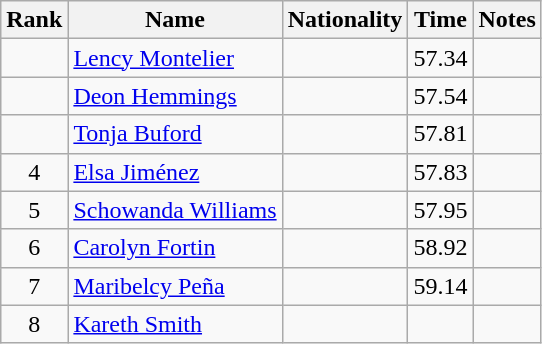<table class="wikitable sortable" style="text-align:center">
<tr>
<th>Rank</th>
<th>Name</th>
<th>Nationality</th>
<th>Time</th>
<th>Notes</th>
</tr>
<tr>
<td></td>
<td align=left><a href='#'>Lency Montelier</a></td>
<td align=left></td>
<td>57.34</td>
<td></td>
</tr>
<tr>
<td></td>
<td align=left><a href='#'>Deon Hemmings</a></td>
<td align=left></td>
<td>57.54</td>
<td></td>
</tr>
<tr>
<td></td>
<td align=left><a href='#'>Tonja Buford</a></td>
<td align=left></td>
<td>57.81</td>
<td></td>
</tr>
<tr>
<td>4</td>
<td align=left><a href='#'>Elsa Jiménez</a></td>
<td align=left></td>
<td>57.83</td>
<td></td>
</tr>
<tr>
<td>5</td>
<td align=left><a href='#'>Schowanda Williams</a></td>
<td align=left></td>
<td>57.95</td>
<td></td>
</tr>
<tr>
<td>6</td>
<td align=left><a href='#'>Carolyn Fortin</a></td>
<td align=left></td>
<td>58.92</td>
<td></td>
</tr>
<tr>
<td>7</td>
<td align=left><a href='#'>Maribelcy Peña</a></td>
<td align=left></td>
<td>59.14</td>
<td></td>
</tr>
<tr>
<td>8</td>
<td align=left><a href='#'>Kareth Smith</a></td>
<td align=left></td>
<td></td>
<td></td>
</tr>
</table>
